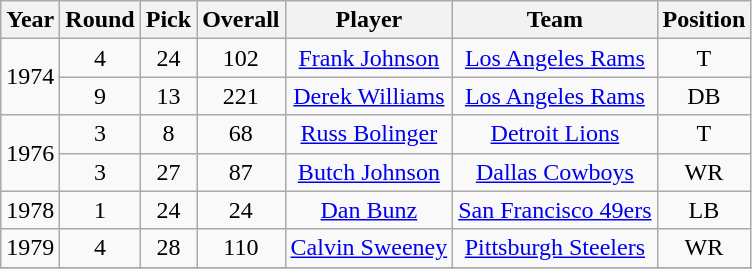<table class="wikitable sortable" style="text-align: center;">
<tr>
<th>Year</th>
<th>Round</th>
<th>Pick</th>
<th>Overall</th>
<th>Player</th>
<th>Team</th>
<th>Position</th>
</tr>
<tr>
<td rowspan="2">1974</td>
<td>4</td>
<td>24</td>
<td>102</td>
<td><a href='#'>Frank Johnson</a></td>
<td><a href='#'>Los Angeles Rams</a></td>
<td>T</td>
</tr>
<tr>
<td>9</td>
<td>13</td>
<td>221</td>
<td><a href='#'>Derek Williams</a></td>
<td><a href='#'>Los Angeles Rams</a></td>
<td>DB</td>
</tr>
<tr>
<td rowspan="2">1976</td>
<td>3</td>
<td>8</td>
<td>68</td>
<td><a href='#'>Russ Bolinger</a></td>
<td><a href='#'>Detroit Lions</a></td>
<td>T</td>
</tr>
<tr>
<td>3</td>
<td>27</td>
<td>87</td>
<td><a href='#'>Butch Johnson</a></td>
<td><a href='#'>Dallas Cowboys</a></td>
<td>WR</td>
</tr>
<tr>
<td>1978</td>
<td>1</td>
<td>24</td>
<td>24</td>
<td><a href='#'>Dan Bunz</a></td>
<td><a href='#'>San Francisco 49ers</a></td>
<td>LB</td>
</tr>
<tr>
<td>1979</td>
<td>4</td>
<td>28</td>
<td>110</td>
<td><a href='#'>Calvin Sweeney</a></td>
<td><a href='#'>Pittsburgh Steelers</a></td>
<td>WR</td>
</tr>
<tr>
</tr>
</table>
